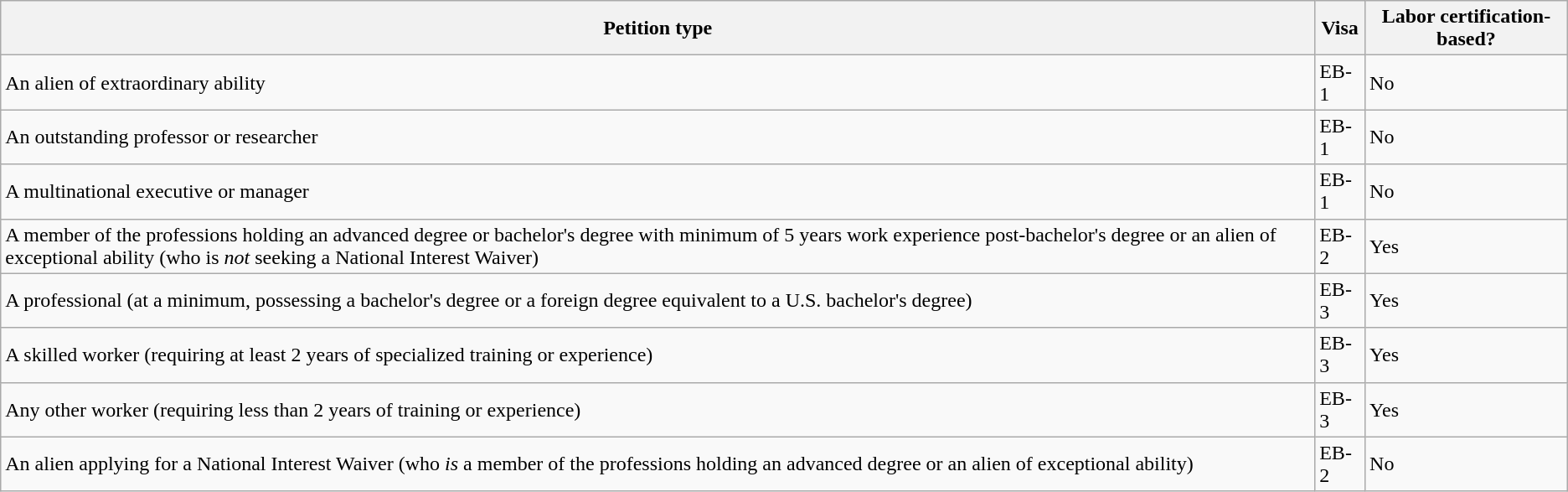<table class="wikitable">
<tr>
<th>Petition type</th>
<th>Visa</th>
<th>Labor certification-based?</th>
</tr>
<tr>
<td>An alien of extraordinary ability</td>
<td>EB-1</td>
<td>No</td>
</tr>
<tr>
<td>An outstanding professor or researcher</td>
<td>EB-1</td>
<td>No</td>
</tr>
<tr>
<td>A multinational executive or manager</td>
<td>EB-1</td>
<td>No</td>
</tr>
<tr>
<td>A member of the professions holding an advanced degree or bachelor's degree with minimum of 5 years work experience post-bachelor's degree or an alien of exceptional ability (who is <em>not</em> seeking a National Interest Waiver)</td>
<td>EB-2</td>
<td>Yes</td>
</tr>
<tr>
<td>A professional (at a minimum, possessing a bachelor's degree or a foreign degree equivalent to a U.S. bachelor's degree)</td>
<td>EB-3</td>
<td>Yes</td>
</tr>
<tr>
<td>A skilled worker (requiring at least 2 years of specialized training or experience)</td>
<td>EB-3</td>
<td>Yes</td>
</tr>
<tr>
<td>Any other worker (requiring less than 2 years of training or experience)</td>
<td>EB-3</td>
<td>Yes</td>
</tr>
<tr>
<td>An alien applying for a National Interest Waiver (who <em>is</em> a member of the professions holding an advanced degree or an alien of exceptional ability)</td>
<td>EB-2</td>
<td>No</td>
</tr>
</table>
